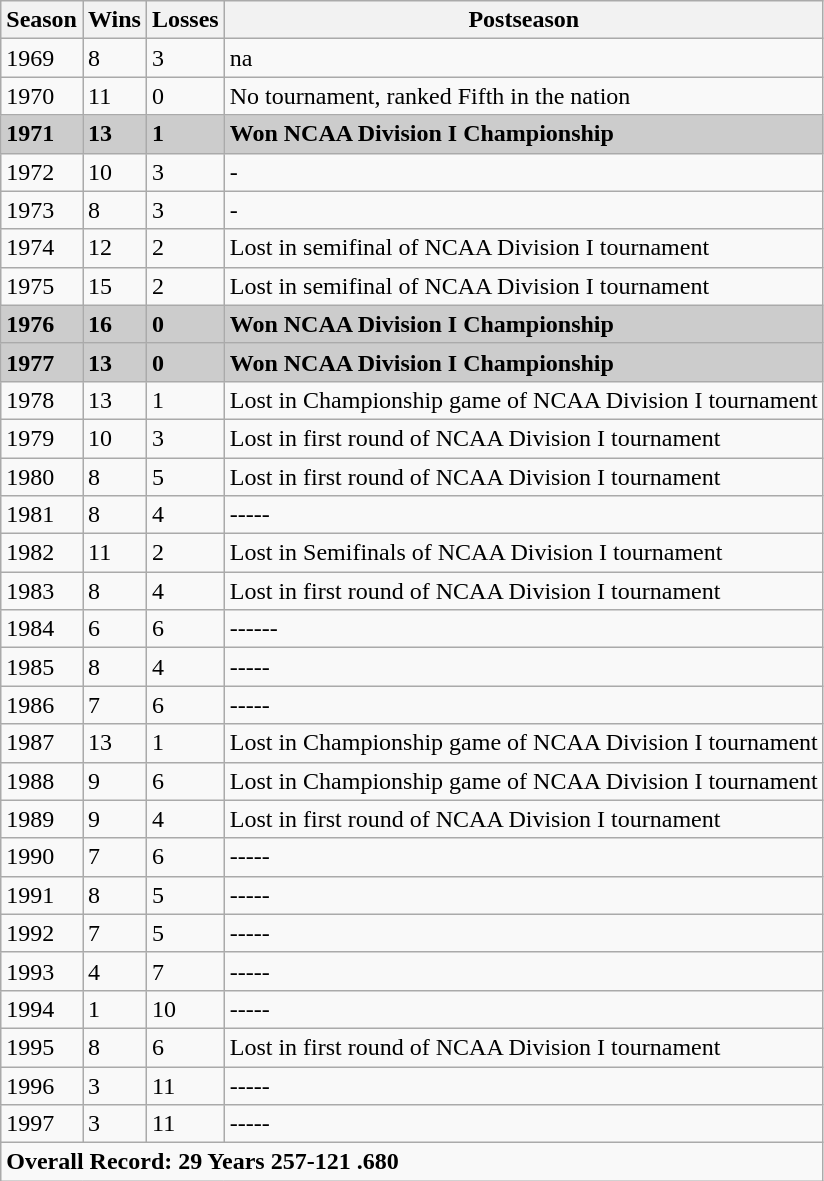<table class="wikitable">
<tr>
<th>Season</th>
<th>Wins</th>
<th>Losses</th>
<th>Postseason</th>
</tr>
<tr>
<td>1969</td>
<td>8</td>
<td>3</td>
<td>na</td>
</tr>
<tr>
<td>1970</td>
<td>11</td>
<td>0</td>
<td>No tournament, ranked Fifth in the nation</td>
</tr>
<tr bgcolor="#CCCCCC">
<td><strong>1971</strong></td>
<td><strong>13</strong></td>
<td><strong>1</strong></td>
<td><strong>Won NCAA Division I Championship</strong></td>
</tr>
<tr>
<td>1972</td>
<td>10</td>
<td>3</td>
<td>-</td>
</tr>
<tr>
<td>1973</td>
<td>8</td>
<td>3</td>
<td>-</td>
</tr>
<tr>
<td>1974</td>
<td>12</td>
<td>2</td>
<td>Lost in semifinal of NCAA Division I tournament</td>
</tr>
<tr>
<td>1975</td>
<td>15</td>
<td>2</td>
<td>Lost in semifinal of NCAA Division I tournament</td>
</tr>
<tr bgcolor="#CCCCCC">
<td><strong>1976</strong></td>
<td><strong>16</strong></td>
<td><strong>0</strong></td>
<td><strong>Won NCAA Division I Championship</strong></td>
</tr>
<tr bgcolor="#CCCCCC">
<td><strong>1977</strong></td>
<td><strong>13</strong></td>
<td><strong>0</strong></td>
<td><strong>Won NCAA Division I Championship</strong></td>
</tr>
<tr>
<td>1978</td>
<td>13</td>
<td>1</td>
<td>Lost in Championship game of NCAA Division I tournament</td>
</tr>
<tr>
<td>1979</td>
<td>10</td>
<td>3</td>
<td>Lost in first round of NCAA Division I tournament</td>
</tr>
<tr>
<td>1980</td>
<td>8</td>
<td>5</td>
<td>Lost in first round of NCAA Division I tournament</td>
</tr>
<tr>
<td>1981</td>
<td>8</td>
<td>4</td>
<td>-----</td>
</tr>
<tr>
<td>1982</td>
<td>11</td>
<td>2</td>
<td>Lost in Semifinals of NCAA Division I tournament</td>
</tr>
<tr>
<td>1983</td>
<td>8</td>
<td>4</td>
<td>Lost in first round of NCAA Division I tournament</td>
</tr>
<tr>
<td>1984</td>
<td>6</td>
<td>6</td>
<td>------</td>
</tr>
<tr>
<td>1985</td>
<td>8</td>
<td>4</td>
<td>-----</td>
</tr>
<tr>
<td>1986</td>
<td>7</td>
<td>6</td>
<td>-----</td>
</tr>
<tr>
<td>1987</td>
<td>13</td>
<td>1</td>
<td>Lost in Championship game of NCAA Division I tournament</td>
</tr>
<tr>
<td>1988</td>
<td>9</td>
<td>6</td>
<td>Lost in Championship game of NCAA Division I tournament</td>
</tr>
<tr>
<td>1989</td>
<td>9</td>
<td>4</td>
<td>Lost in first round of NCAA Division I tournament</td>
</tr>
<tr>
<td>1990</td>
<td>7</td>
<td>6</td>
<td>-----</td>
</tr>
<tr>
<td>1991</td>
<td>8</td>
<td>5</td>
<td>-----</td>
</tr>
<tr>
<td>1992</td>
<td>7</td>
<td>5</td>
<td>-----</td>
</tr>
<tr>
<td>1993</td>
<td>4</td>
<td>7</td>
<td>-----</td>
</tr>
<tr>
<td>1994</td>
<td>1</td>
<td>10</td>
<td>-----</td>
</tr>
<tr>
<td>1995</td>
<td>8</td>
<td>6</td>
<td>Lost in first round of NCAA Division I tournament</td>
</tr>
<tr>
<td>1996</td>
<td>3</td>
<td>11</td>
<td>-----</td>
</tr>
<tr>
<td>1997</td>
<td>3</td>
<td>11</td>
<td>-----</td>
</tr>
<tr>
<td colspan="6" align="left"><strong>Overall Record: 29 Years 257-121 .680</strong></td>
</tr>
</table>
